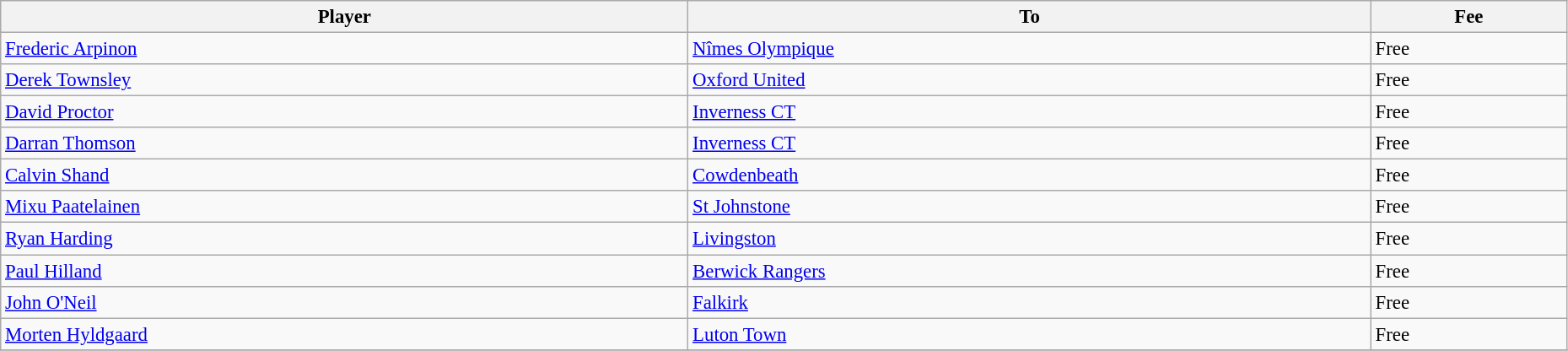<table class="wikitable" style="text-align:center; font-size:95%;width:98%; text-align:left">
<tr>
<th><strong>Player</strong></th>
<th><strong>To</strong></th>
<th><strong>Fee</strong></th>
</tr>
<tr --->
<td> <a href='#'>Frederic Arpinon</a></td>
<td><a href='#'>Nîmes Olympique</a></td>
<td>Free</td>
</tr>
<tr>
<td> <a href='#'>Derek Townsley</a></td>
<td><a href='#'>Oxford United</a></td>
<td>Free</td>
</tr>
<tr>
<td> <a href='#'>David Proctor</a></td>
<td><a href='#'>Inverness CT</a></td>
<td>Free</td>
</tr>
<tr>
<td> <a href='#'>Darran Thomson</a></td>
<td><a href='#'>Inverness CT</a></td>
<td>Free</td>
</tr>
<tr>
<td> <a href='#'>Calvin Shand</a></td>
<td><a href='#'>Cowdenbeath</a></td>
<td>Free</td>
</tr>
<tr>
<td> <a href='#'>Mixu Paatelainen</a></td>
<td><a href='#'>St Johnstone</a></td>
<td>Free</td>
</tr>
<tr>
<td> <a href='#'>Ryan Harding</a></td>
<td><a href='#'>Livingston</a></td>
<td>Free</td>
</tr>
<tr>
<td> <a href='#'>Paul Hilland</a></td>
<td><a href='#'>Berwick Rangers</a></td>
<td>Free</td>
</tr>
<tr>
<td> <a href='#'>John O'Neil</a></td>
<td><a href='#'>Falkirk</a></td>
<td>Free</td>
</tr>
<tr>
<td> <a href='#'>Morten Hyldgaard</a></td>
<td><a href='#'>Luton Town</a></td>
<td>Free</td>
</tr>
<tr>
</tr>
</table>
